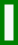<table class="wikitable" style="border: 3px solid green">
<tr>
<td><br></td>
</tr>
</table>
